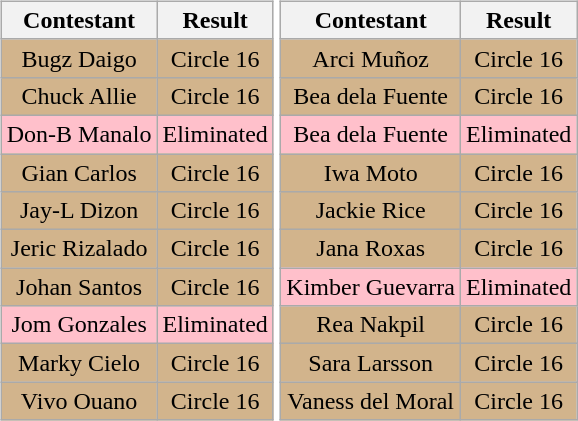<table>
<tr>
<td><br><table class="wikitable sortable nowrap" style="margin:auto; text-align:center">
<tr>
<th scope="col">Contestant</th>
<th scope="col">Result</th>
</tr>
<tr>
<td bgcolor=tan>Bugz Daigo</td>
<td bgcolor=tan>Circle 16</td>
</tr>
<tr>
<td bgcolor=tan>Chuck Allie</td>
<td bgcolor=tan>Circle 16</td>
</tr>
<tr>
<td bgcolor=pink>Don-B Manalo</td>
<td bgcolor=pink>Eliminated</td>
</tr>
<tr>
<td bgcolor=tan>Gian Carlos</td>
<td bgcolor=tan>Circle 16</td>
</tr>
<tr>
<td bgcolor=tan>Jay-L Dizon</td>
<td bgcolor=tan>Circle 16</td>
</tr>
<tr>
<td bgcolor=tan>Jeric Rizalado</td>
<td bgcolor=tan>Circle 16</td>
</tr>
<tr>
<td bgcolor=tan>Johan Santos</td>
<td bgcolor=tan>Circle 16</td>
</tr>
<tr>
<td bgcolor=pink>Jom Gonzales</td>
<td bgcolor=pink>Eliminated</td>
</tr>
<tr>
<td bgcolor=tan>Marky Cielo</td>
<td bgcolor=tan>Circle 16</td>
</tr>
<tr>
<td bgcolor=tan>Vivo Ouano</td>
<td bgcolor=tan>Circle 16</td>
</tr>
</table>
</td>
<td><br><table class="wikitable sortable nowrap" style="margin:auto; text-align:center">
<tr>
<th scope="col">Contestant</th>
<th scope="col">Result</th>
</tr>
<tr>
<td bgcolor=tan>Arci Muñoz</td>
<td bgcolor=tan>Circle 16</td>
</tr>
<tr>
<td bgcolor=tan>Bea dela Fuente</td>
<td bgcolor=tan>Circle 16</td>
</tr>
<tr>
<td bgcolor=pink>Bea dela Fuente</td>
<td bgcolor="pink">Eliminated</td>
</tr>
<tr>
<td bgcolor=tan>Iwa Moto</td>
<td bgcolor=tan>Circle 16</td>
</tr>
<tr>
<td bgcolor=tan>Jackie Rice</td>
<td bgcolor=tan>Circle 16</td>
</tr>
<tr>
<td bgcolor=tan>Jana Roxas</td>
<td bgcolor=tan>Circle 16</td>
</tr>
<tr>
<td bgcolor=pink>Kimber Guevarra</td>
<td bgcolor=pink>Eliminated</td>
</tr>
<tr>
<td bgcolor=tan>Rea Nakpil</td>
<td bgcolor=tan>Circle 16</td>
</tr>
<tr>
<td bgcolor=tan>Sara Larsson</td>
<td bgcolor=tan>Circle 16</td>
</tr>
<tr>
<td bgcolor=tan>Vaness del Moral</td>
<td bgcolor=tan>Circle 16</td>
</tr>
</table>
</td>
</tr>
</table>
